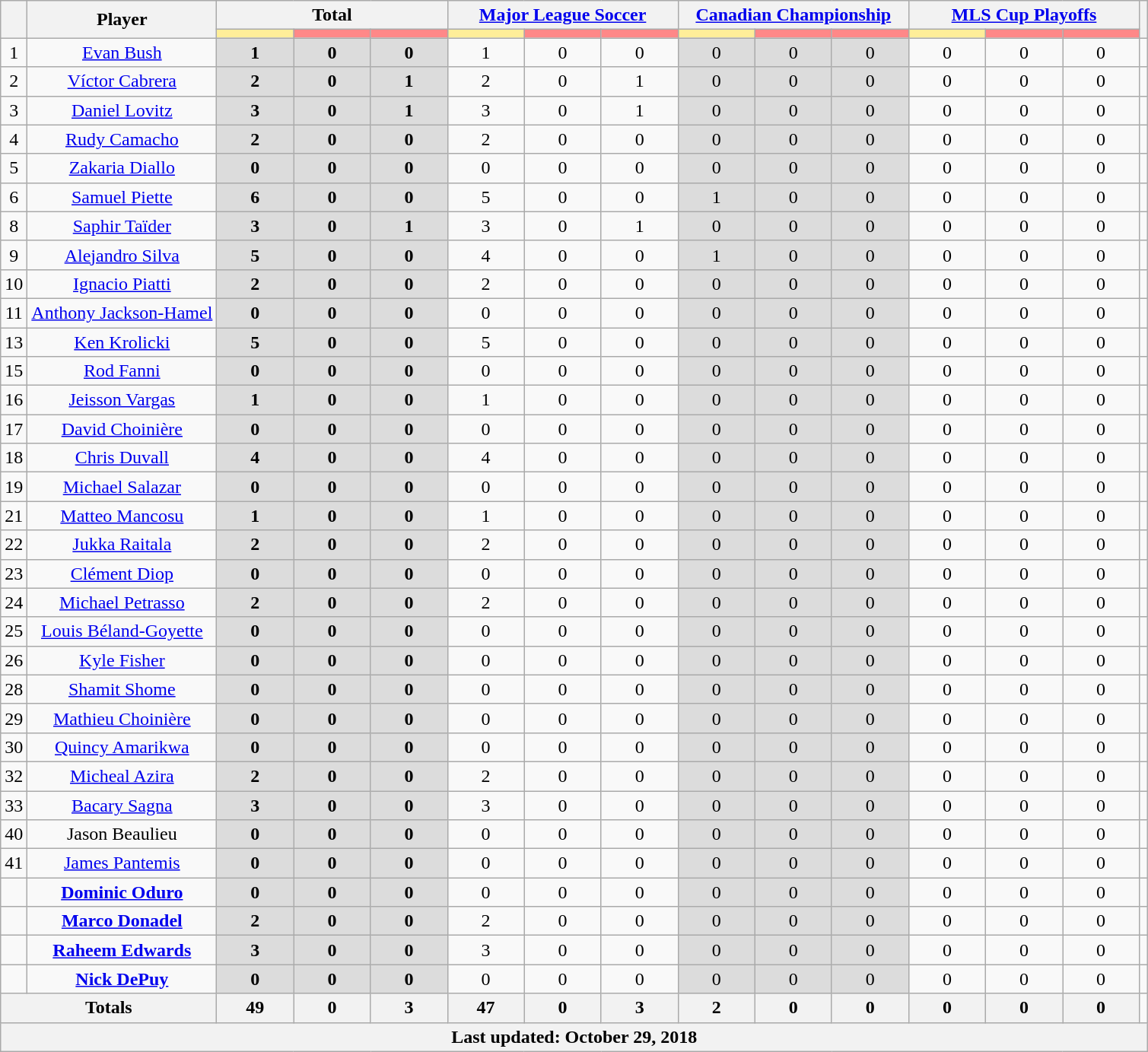<table class="wikitable" style="text-align:center;">
<tr style="text-align:center;">
<th rowspan="2"></th>
<th rowspan="2">Player</th>
<th colspan="3">Total</th>
<th colspan="3"><a href='#'>Major League Soccer</a></th>
<th colspan="3"><a href='#'>Canadian Championship</a></th>
<th colspan="3"><a href='#'>MLS Cup Playoffs</a></th>
<th rowspan="2"></th>
</tr>
<tr>
<th style="width:60px; background:#fe9;"></th>
<th style="width:60px; background:#ff8888;"></th>
<th style="width:60px; background:#ff8888;"></th>
<th style="width:60px; background:#fe9;"></th>
<th style="width:60px; background:#ff8888;"></th>
<th style="width:60px; background:#ff8888;"></th>
<th style="width:60px; background:#fe9;"></th>
<th style="width:60px; background:#ff8888;"></th>
<th style="width:60px; background:#ff8888;"></th>
<th style="width:60px; background:#fe9;"></th>
<th style="width:60px; background:#ff8888;"></th>
<th style="width:60px; background:#ff8888;"></th>
</tr>
<tr>
<td>1</td>
<td><a href='#'>Evan Bush</a></td>
<td style="background:#DCDCDC"><strong>1</strong> </td>
<td style="background:#DCDCDC"><strong>0</strong> </td>
<td style="background:#DCDCDC"><strong>0</strong> </td>
<td>1 </td>
<td>0 </td>
<td>0 </td>
<td style="background:#DCDCDC">0 </td>
<td style="background:#DCDCDC">0 </td>
<td style="background:#DCDCDC">0 </td>
<td>0 </td>
<td>0 </td>
<td>0 </td>
<td></td>
</tr>
<tr>
<td>2</td>
<td><a href='#'>Víctor Cabrera</a></td>
<td style="background:#DCDCDC"><strong>2</strong> </td>
<td style="background:#DCDCDC"><strong>0</strong> </td>
<td style="background:#DCDCDC"><strong>1</strong> </td>
<td>2 </td>
<td>0 </td>
<td>1 </td>
<td style="background:#DCDCDC">0 </td>
<td style="background:#DCDCDC">0 </td>
<td style="background:#DCDCDC">0 </td>
<td>0 </td>
<td>0 </td>
<td>0 </td>
<td></td>
</tr>
<tr>
<td>3</td>
<td><a href='#'>Daniel Lovitz</a></td>
<td style="background:#DCDCDC"><strong>3</strong> </td>
<td style="background:#DCDCDC"><strong>0</strong> </td>
<td style="background:#DCDCDC"><strong>1</strong> </td>
<td>3 </td>
<td>0 </td>
<td>1 </td>
<td style="background:#DCDCDC">0 </td>
<td style="background:#DCDCDC">0 </td>
<td style="background:#DCDCDC">0 </td>
<td>0 </td>
<td>0 </td>
<td>0 </td>
<td></td>
</tr>
<tr>
<td>4</td>
<td><a href='#'>Rudy Camacho</a></td>
<td style="background:#DCDCDC"><strong>2</strong> </td>
<td style="background:#DCDCDC"><strong>0</strong> </td>
<td style="background:#DCDCDC"><strong>0</strong> </td>
<td>2 </td>
<td>0 </td>
<td>0 </td>
<td style="background:#DCDCDC">0 </td>
<td style="background:#DCDCDC">0 </td>
<td style="background:#DCDCDC">0 </td>
<td>0 </td>
<td>0 </td>
<td>0 </td>
<td></td>
</tr>
<tr>
<td>5</td>
<td><a href='#'>Zakaria Diallo</a></td>
<td style="background:#DCDCDC"><strong>0</strong> </td>
<td style="background:#DCDCDC"><strong>0</strong> </td>
<td style="background:#DCDCDC"><strong>0</strong> </td>
<td>0 </td>
<td>0 </td>
<td>0 </td>
<td style="background:#DCDCDC">0 </td>
<td style="background:#DCDCDC">0 </td>
<td style="background:#DCDCDC">0 </td>
<td>0 </td>
<td>0 </td>
<td>0 </td>
<td></td>
</tr>
<tr>
<td>6</td>
<td><a href='#'>Samuel Piette</a></td>
<td style="background:#DCDCDC"><strong>6</strong> </td>
<td style="background:#DCDCDC"><strong>0</strong> </td>
<td style="background:#DCDCDC"><strong>0</strong> </td>
<td>5 </td>
<td>0 </td>
<td>0 </td>
<td style="background:#DCDCDC">1 </td>
<td style="background:#DCDCDC">0 </td>
<td style="background:#DCDCDC">0 </td>
<td>0 </td>
<td>0 </td>
<td>0 </td>
<td></td>
</tr>
<tr>
<td>8</td>
<td><a href='#'>Saphir Taïder</a></td>
<td style="background:#DCDCDC"><strong>3</strong> </td>
<td style="background:#DCDCDC"><strong>0</strong> </td>
<td style="background:#DCDCDC"><strong>1</strong> </td>
<td>3 </td>
<td>0 </td>
<td>1 </td>
<td style="background:#DCDCDC">0 </td>
<td style="background:#DCDCDC">0 </td>
<td style="background:#DCDCDC">0 </td>
<td>0 </td>
<td>0 </td>
<td>0 </td>
<td></td>
</tr>
<tr>
<td>9</td>
<td><a href='#'>Alejandro Silva</a></td>
<td style="background:#DCDCDC"><strong>5</strong> </td>
<td style="background:#DCDCDC"><strong>0</strong> </td>
<td style="background:#DCDCDC"><strong>0</strong> </td>
<td>4 </td>
<td>0 </td>
<td>0 </td>
<td style="background:#DCDCDC">1 </td>
<td style="background:#DCDCDC">0 </td>
<td style="background:#DCDCDC">0 </td>
<td>0 </td>
<td>0 </td>
<td>0 </td>
<td></td>
</tr>
<tr>
<td>10</td>
<td><a href='#'>Ignacio Piatti</a></td>
<td style="background:#DCDCDC"><strong>2</strong> </td>
<td style="background:#DCDCDC"><strong>0</strong> </td>
<td style="background:#DCDCDC"><strong>0</strong> </td>
<td>2 </td>
<td>0 </td>
<td>0 </td>
<td style="background:#DCDCDC">0 </td>
<td style="background:#DCDCDC">0 </td>
<td style="background:#DCDCDC">0 </td>
<td>0 </td>
<td>0 </td>
<td>0 </td>
<td></td>
</tr>
<tr>
<td>11</td>
<td><a href='#'>Anthony Jackson-Hamel</a></td>
<td style="background:#DCDCDC"><strong>0</strong> </td>
<td style="background:#DCDCDC"><strong>0</strong> </td>
<td style="background:#DCDCDC"><strong>0</strong> </td>
<td>0 </td>
<td>0 </td>
<td>0 </td>
<td style="background:#DCDCDC">0 </td>
<td style="background:#DCDCDC">0 </td>
<td style="background:#DCDCDC">0 </td>
<td>0 </td>
<td>0 </td>
<td>0 </td>
<td></td>
</tr>
<tr>
<td>13</td>
<td><a href='#'>Ken Krolicki</a></td>
<td style="background:#DCDCDC"><strong>5</strong> </td>
<td style="background:#DCDCDC"><strong>0</strong> </td>
<td style="background:#DCDCDC"><strong>0</strong> </td>
<td>5 </td>
<td>0 </td>
<td>0 </td>
<td style="background:#DCDCDC">0 </td>
<td style="background:#DCDCDC">0 </td>
<td style="background:#DCDCDC">0 </td>
<td>0 </td>
<td>0 </td>
<td>0 </td>
<td></td>
</tr>
<tr>
<td>15</td>
<td><a href='#'>Rod Fanni</a></td>
<td style="background:#DCDCDC"><strong>0</strong> </td>
<td style="background:#DCDCDC"><strong>0</strong> </td>
<td style="background:#DCDCDC"><strong>0</strong> </td>
<td>0 </td>
<td>0 </td>
<td>0 </td>
<td style="background:#DCDCDC">0 </td>
<td style="background:#DCDCDC">0 </td>
<td style="background:#DCDCDC">0 </td>
<td>0 </td>
<td>0 </td>
<td>0 </td>
<td></td>
</tr>
<tr>
<td>16</td>
<td><a href='#'>Jeisson Vargas</a></td>
<td style="background:#DCDCDC"><strong>1</strong> </td>
<td style="background:#DCDCDC"><strong>0</strong> </td>
<td style="background:#DCDCDC"><strong>0</strong> </td>
<td>1 </td>
<td>0 </td>
<td>0 </td>
<td style="background:#DCDCDC">0 </td>
<td style="background:#DCDCDC">0 </td>
<td style="background:#DCDCDC">0 </td>
<td>0 </td>
<td>0 </td>
<td>0 </td>
<td></td>
</tr>
<tr>
<td>17</td>
<td><a href='#'>David Choinière</a></td>
<td style="background:#DCDCDC"><strong>0</strong> </td>
<td style="background:#DCDCDC"><strong>0</strong> </td>
<td style="background:#DCDCDC"><strong>0</strong> </td>
<td>0 </td>
<td>0 </td>
<td>0 </td>
<td style="background:#DCDCDC">0 </td>
<td style="background:#DCDCDC">0 </td>
<td style="background:#DCDCDC">0 </td>
<td>0 </td>
<td>0 </td>
<td>0 </td>
<td></td>
</tr>
<tr>
<td>18</td>
<td><a href='#'>Chris Duvall</a></td>
<td style="background:#DCDCDC"><strong>4</strong> </td>
<td style="background:#DCDCDC"><strong>0</strong> </td>
<td style="background:#DCDCDC"><strong>0</strong> </td>
<td>4 </td>
<td>0 </td>
<td>0 </td>
<td style="background:#DCDCDC">0 </td>
<td style="background:#DCDCDC">0 </td>
<td style="background:#DCDCDC">0 </td>
<td>0 </td>
<td>0 </td>
<td>0 </td>
<td></td>
</tr>
<tr>
<td>19</td>
<td><a href='#'>Michael Salazar</a></td>
<td style="background:#DCDCDC"><strong>0</strong> </td>
<td style="background:#DCDCDC"><strong>0</strong> </td>
<td style="background:#DCDCDC"><strong>0</strong> </td>
<td>0 </td>
<td>0 </td>
<td>0 </td>
<td style="background:#DCDCDC">0 </td>
<td style="background:#DCDCDC">0 </td>
<td style="background:#DCDCDC">0 </td>
<td>0 </td>
<td>0 </td>
<td>0 </td>
<td></td>
</tr>
<tr>
<td>21</td>
<td><a href='#'>Matteo Mancosu</a></td>
<td style="background:#DCDCDC"><strong>1</strong> </td>
<td style="background:#DCDCDC"><strong>0</strong> </td>
<td style="background:#DCDCDC"><strong>0</strong> </td>
<td>1 </td>
<td>0 </td>
<td>0 </td>
<td style="background:#DCDCDC">0 </td>
<td style="background:#DCDCDC">0 </td>
<td style="background:#DCDCDC">0 </td>
<td>0 </td>
<td>0 </td>
<td>0 </td>
<td></td>
</tr>
<tr>
<td>22</td>
<td><a href='#'>Jukka Raitala</a></td>
<td style="background:#DCDCDC"><strong>2</strong> </td>
<td style="background:#DCDCDC"><strong>0</strong> </td>
<td style="background:#DCDCDC"><strong>0</strong> </td>
<td>2 </td>
<td>0 </td>
<td>0 </td>
<td style="background:#DCDCDC">0 </td>
<td style="background:#DCDCDC">0 </td>
<td style="background:#DCDCDC">0 </td>
<td>0 </td>
<td>0 </td>
<td>0 </td>
<td></td>
</tr>
<tr>
<td>23</td>
<td><a href='#'>Clément Diop</a></td>
<td style="background:#DCDCDC"><strong>0</strong> </td>
<td style="background:#DCDCDC"><strong>0</strong> </td>
<td style="background:#DCDCDC"><strong>0</strong> </td>
<td>0 </td>
<td>0 </td>
<td>0 </td>
<td style="background:#DCDCDC">0 </td>
<td style="background:#DCDCDC">0 </td>
<td style="background:#DCDCDC">0 </td>
<td>0 </td>
<td>0 </td>
<td>0 </td>
<td></td>
</tr>
<tr>
<td>24</td>
<td><a href='#'>Michael Petrasso</a></td>
<td style="background:#DCDCDC"><strong>2</strong> </td>
<td style="background:#DCDCDC"><strong>0</strong> </td>
<td style="background:#DCDCDC"><strong>0</strong> </td>
<td>2 </td>
<td>0 </td>
<td>0 </td>
<td style="background:#DCDCDC">0 </td>
<td style="background:#DCDCDC">0 </td>
<td style="background:#DCDCDC">0 </td>
<td>0 </td>
<td>0 </td>
<td>0 </td>
<td></td>
</tr>
<tr>
<td>25</td>
<td><a href='#'>Louis Béland-Goyette</a></td>
<td style="background:#DCDCDC"><strong>0</strong> </td>
<td style="background:#DCDCDC"><strong>0</strong> </td>
<td style="background:#DCDCDC"><strong>0</strong> </td>
<td>0 </td>
<td>0 </td>
<td>0 </td>
<td style="background:#DCDCDC">0 </td>
<td style="background:#DCDCDC">0 </td>
<td style="background:#DCDCDC">0 </td>
<td>0 </td>
<td>0 </td>
<td>0 </td>
<td></td>
</tr>
<tr>
<td>26</td>
<td><a href='#'>Kyle Fisher</a></td>
<td style="background:#DCDCDC"><strong>0</strong> </td>
<td style="background:#DCDCDC"><strong>0</strong> </td>
<td style="background:#DCDCDC"><strong>0</strong> </td>
<td>0 </td>
<td>0 </td>
<td>0 </td>
<td style="background:#DCDCDC">0 </td>
<td style="background:#DCDCDC">0 </td>
<td style="background:#DCDCDC">0 </td>
<td>0 </td>
<td>0 </td>
<td>0 </td>
<td></td>
</tr>
<tr>
<td>28</td>
<td><a href='#'>Shamit Shome</a></td>
<td style="background:#DCDCDC"><strong>0</strong> </td>
<td style="background:#DCDCDC"><strong>0</strong> </td>
<td style="background:#DCDCDC"><strong>0</strong> </td>
<td>0 </td>
<td>0 </td>
<td>0 </td>
<td style="background:#DCDCDC">0 </td>
<td style="background:#DCDCDC">0 </td>
<td style="background:#DCDCDC">0 </td>
<td>0 </td>
<td>0 </td>
<td>0 </td>
<td></td>
</tr>
<tr>
<td>29</td>
<td><a href='#'>Mathieu Choinière</a></td>
<td style="background:#DCDCDC"><strong>0</strong> </td>
<td style="background:#DCDCDC"><strong>0</strong> </td>
<td style="background:#DCDCDC"><strong>0</strong> </td>
<td>0 </td>
<td>0 </td>
<td>0 </td>
<td style="background:#DCDCDC">0 </td>
<td style="background:#DCDCDC">0 </td>
<td style="background:#DCDCDC">0 </td>
<td>0 </td>
<td>0 </td>
<td>0 </td>
<td></td>
</tr>
<tr>
<td>30</td>
<td><a href='#'>Quincy Amarikwa</a></td>
<td style="background:#DCDCDC"><strong>0</strong> </td>
<td style="background:#DCDCDC"><strong>0</strong> </td>
<td style="background:#DCDCDC"><strong>0</strong> </td>
<td>0 </td>
<td>0 </td>
<td>0 </td>
<td style="background:#DCDCDC">0 </td>
<td style="background:#DCDCDC">0 </td>
<td style="background:#DCDCDC">0 </td>
<td>0 </td>
<td>0 </td>
<td>0 </td>
<td></td>
</tr>
<tr>
<td>32</td>
<td><a href='#'>Micheal Azira</a></td>
<td style="background:#DCDCDC"><strong>2</strong> </td>
<td style="background:#DCDCDC"><strong>0</strong> </td>
<td style="background:#DCDCDC"><strong>0</strong> </td>
<td>2 </td>
<td>0 </td>
<td>0 </td>
<td style="background:#DCDCDC">0 </td>
<td style="background:#DCDCDC">0 </td>
<td style="background:#DCDCDC">0 </td>
<td>0 </td>
<td>0 </td>
<td>0 </td>
<td></td>
</tr>
<tr>
<td>33</td>
<td><a href='#'>Bacary Sagna</a></td>
<td style="background:#DCDCDC"><strong>3</strong> </td>
<td style="background:#DCDCDC"><strong>0</strong> </td>
<td style="background:#DCDCDC"><strong>0</strong> </td>
<td>3 </td>
<td>0 </td>
<td>0 </td>
<td style="background:#DCDCDC">0 </td>
<td style="background:#DCDCDC">0 </td>
<td style="background:#DCDCDC">0 </td>
<td>0 </td>
<td>0 </td>
<td>0 </td>
<td></td>
</tr>
<tr>
<td>40</td>
<td>Jason Beaulieu</td>
<td style="background:#DCDCDC"><strong>0</strong> </td>
<td style="background:#DCDCDC"><strong>0</strong> </td>
<td style="background:#DCDCDC"><strong>0</strong> </td>
<td>0 </td>
<td>0 </td>
<td>0 </td>
<td style="background:#DCDCDC">0 </td>
<td style="background:#DCDCDC">0 </td>
<td style="background:#DCDCDC">0 </td>
<td>0 </td>
<td>0 </td>
<td>0 </td>
<td></td>
</tr>
<tr>
<td>41</td>
<td><a href='#'>James Pantemis</a></td>
<td style="background:#DCDCDC"><strong>0</strong> </td>
<td style="background:#DCDCDC"><strong>0</strong> </td>
<td style="background:#DCDCDC"><strong>0</strong> </td>
<td>0 </td>
<td>0 </td>
<td>0 </td>
<td style="background:#DCDCDC">0 </td>
<td style="background:#DCDCDC">0 </td>
<td style="background:#DCDCDC">0 </td>
<td>0 </td>
<td>0 </td>
<td>0 </td>
<td></td>
</tr>
<tr>
<td></td>
<td><strong><a href='#'>Dominic Oduro</a></strong></td>
<td style="background:#DCDCDC"><strong>0</strong> </td>
<td style="background:#DCDCDC"><strong>0</strong> </td>
<td style="background:#DCDCDC"><strong>0</strong> </td>
<td>0 </td>
<td>0 </td>
<td>0 </td>
<td style="background:#DCDCDC">0 </td>
<td style="background:#DCDCDC">0 </td>
<td style="background:#DCDCDC">0 </td>
<td>0 </td>
<td>0 </td>
<td>0 </td>
<td></td>
</tr>
<tr>
<td></td>
<td><strong><a href='#'>Marco Donadel</a></strong></td>
<td style="background:#DCDCDC"><strong>2</strong> </td>
<td style="background:#DCDCDC"><strong>0</strong> </td>
<td style="background:#DCDCDC"><strong>0</strong> </td>
<td>2 </td>
<td>0 </td>
<td>0 </td>
<td style="background:#DCDCDC">0 </td>
<td style="background:#DCDCDC">0 </td>
<td style="background:#DCDCDC">0 </td>
<td>0 </td>
<td>0 </td>
<td>0 </td>
<td></td>
</tr>
<tr>
<td></td>
<td><strong><a href='#'>Raheem Edwards</a></strong></td>
<td style="background:#DCDCDC"><strong>3</strong> </td>
<td style="background:#DCDCDC"><strong>0</strong> </td>
<td style="background:#DCDCDC"><strong>0</strong> </td>
<td>3 </td>
<td>0 </td>
<td>0 </td>
<td style="background:#DCDCDC">0 </td>
<td style="background:#DCDCDC">0 </td>
<td style="background:#DCDCDC">0 </td>
<td>0 </td>
<td>0 </td>
<td>0 </td>
<td></td>
</tr>
<tr>
<td></td>
<td><strong><a href='#'>Nick DePuy</a></strong></td>
<td style="background:#DCDCDC"><strong>0</strong> </td>
<td style="background:#DCDCDC"><strong>0</strong> </td>
<td style="background:#DCDCDC"><strong>0</strong> </td>
<td>0 </td>
<td>0 </td>
<td>0 </td>
<td style="background:#DCDCDC">0 </td>
<td style="background:#DCDCDC">0 </td>
<td style="background:#DCDCDC">0 </td>
<td>0 </td>
<td>0 </td>
<td>0 </td>
<td></td>
</tr>
<tr>
<th colspan="2">Totals</th>
<th>49 </th>
<th>0 </th>
<th>3 </th>
<th>47 </th>
<th>0 </th>
<th>3 </th>
<th>2 </th>
<th>0 </th>
<th>0 </th>
<th>0 </th>
<th>0 </th>
<th>0 </th>
<td></td>
</tr>
<tr>
<th colspan="20">Last updated: October 29, 2018</th>
</tr>
</table>
